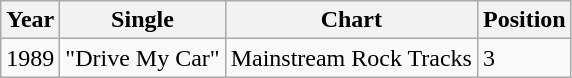<table class="wikitable">
<tr>
<th>Year</th>
<th>Single</th>
<th>Chart</th>
<th>Position</th>
</tr>
<tr>
<td>1989</td>
<td>"Drive My Car"</td>
<td>Mainstream Rock Tracks</td>
<td>3</td>
</tr>
</table>
